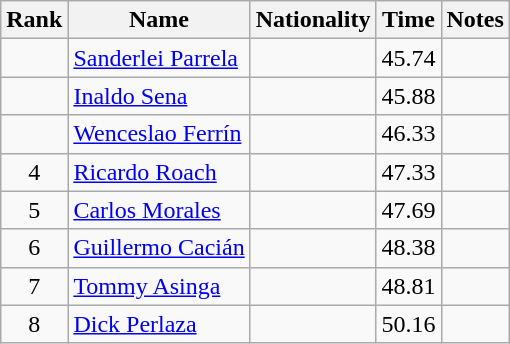<table class="wikitable sortable" style="text-align:center">
<tr>
<th>Rank</th>
<th>Name</th>
<th>Nationality</th>
<th>Time</th>
<th>Notes</th>
</tr>
<tr>
<td></td>
<td align=left><a href='#'>Sanderlei Parrela</a></td>
<td align=left></td>
<td>45.74</td>
<td></td>
</tr>
<tr>
<td></td>
<td align=left><a href='#'>Inaldo Sena</a></td>
<td align=left></td>
<td>45.88</td>
<td></td>
</tr>
<tr>
<td></td>
<td align=left><a href='#'>Wenceslao Ferrín</a></td>
<td align=left></td>
<td>46.33</td>
<td></td>
</tr>
<tr>
<td>4</td>
<td align=left><a href='#'>Ricardo Roach</a></td>
<td align=left></td>
<td>47.33</td>
<td></td>
</tr>
<tr>
<td>5</td>
<td align=left><a href='#'>Carlos Morales</a></td>
<td align=left></td>
<td>47.69</td>
<td></td>
</tr>
<tr>
<td>6</td>
<td align=left><a href='#'>Guillermo Cacián</a></td>
<td align=left></td>
<td>48.38</td>
<td></td>
</tr>
<tr>
<td>7</td>
<td align=left><a href='#'>Tommy Asinga</a></td>
<td align=left></td>
<td>48.81</td>
<td></td>
</tr>
<tr>
<td>8</td>
<td align=left><a href='#'>Dick Perlaza</a></td>
<td align=left></td>
<td>50.16</td>
<td></td>
</tr>
</table>
